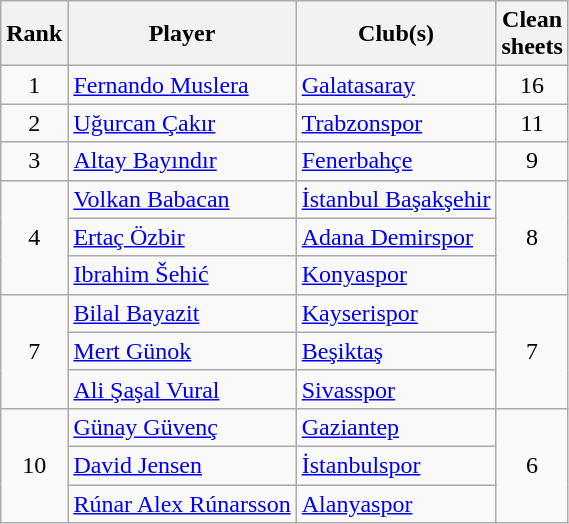<table class="wikitable" style="text-align:center;">
<tr>
<th>Rank</th>
<th>Player</th>
<th>Club(s)</th>
<th>Clean <br> sheets</th>
</tr>
<tr>
<td>1</td>
<td align="left"> <a href='#'>Fernando Muslera</a></td>
<td align="left"><a href='#'>Galatasaray</a></td>
<td>16</td>
</tr>
<tr>
<td>2</td>
<td align="left"> <a href='#'>Uğurcan Çakır</a></td>
<td align="left"><a href='#'>Trabzonspor</a></td>
<td>11</td>
</tr>
<tr>
<td>3</td>
<td align="left"> <a href='#'>Altay Bayındır</a></td>
<td align="left"><a href='#'>Fenerbahçe</a></td>
<td>9</td>
</tr>
<tr>
<td rowspan="3">4</td>
<td align="left"> <a href='#'>Volkan Babacan</a></td>
<td align="left"><a href='#'>İstanbul Başakşehir</a></td>
<td rowspan="3">8</td>
</tr>
<tr>
<td align="left"> <a href='#'>Ertaç Özbir</a></td>
<td align="left"><a href='#'>Adana Demirspor</a></td>
</tr>
<tr>
<td align="left"> <a href='#'>Ibrahim Šehić</a></td>
<td align="left"><a href='#'>Konyaspor</a></td>
</tr>
<tr>
<td rowspan="3">7</td>
<td align="left"> <a href='#'>Bilal Bayazit</a></td>
<td align="left"><a href='#'>Kayserispor</a></td>
<td rowspan="3">7</td>
</tr>
<tr>
<td align="left"> <a href='#'>Mert Günok</a></td>
<td align="left"><a href='#'>Beşiktaş</a></td>
</tr>
<tr>
<td align="left"> <a href='#'>Ali Şaşal Vural</a></td>
<td align="left"><a href='#'>Sivasspor</a></td>
</tr>
<tr>
<td rowspan="3">10</td>
<td align="left"> <a href='#'>Günay Güvenç</a></td>
<td align="left"><a href='#'>Gaziantep</a></td>
<td rowspan="3">6</td>
</tr>
<tr>
<td align="left"> <a href='#'>David Jensen</a></td>
<td align="left"><a href='#'>İstanbulspor</a></td>
</tr>
<tr>
<td align="left"> <a href='#'>Rúnar Alex Rúnarsson</a></td>
<td align="left"><a href='#'>Alanyaspor</a></td>
</tr>
</table>
